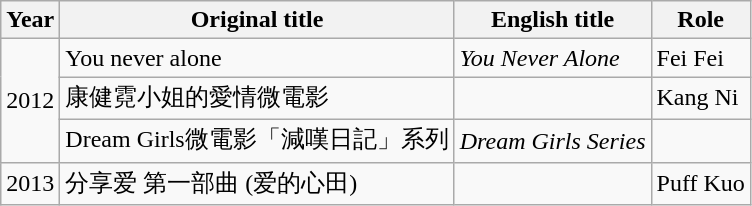<table class="wikitable sortable">
<tr>
<th>Year</th>
<th>Original title</th>
<th>English title</th>
<th>Role</th>
</tr>
<tr>
<td rowspan=3>2012</td>
<td>You never alone</td>
<td><em>You Never Alone</em></td>
<td>Fei Fei</td>
</tr>
<tr>
<td>康健霓小姐的愛情微電影</td>
<td></td>
<td>Kang Ni</td>
</tr>
<tr>
<td>Dream Girls微電影「減嘆日記」系列</td>
<td><em>Dream Girls Series</em></td>
<td></td>
</tr>
<tr>
<td>2013</td>
<td>分享爱 第一部曲 (爱的心田)</td>
<td></td>
<td>Puff Kuo</td>
</tr>
</table>
